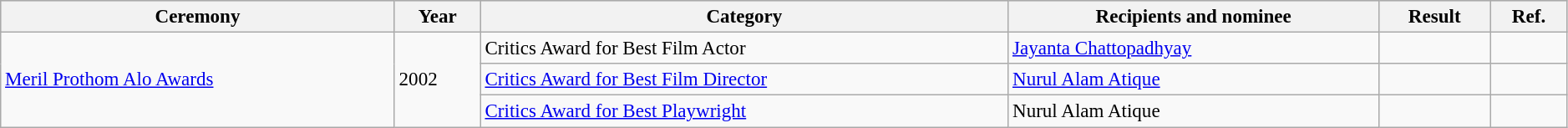<table class="wikitable sortable" width="99%" style=font-size:96%>
<tr style="background:#ccc;">
<th>Ceremony</th>
<th>Year</th>
<th>Category</th>
<th>Recipients and nominee</th>
<th>Result</th>
<th>Ref.</th>
</tr>
<tr>
<td rowspan="3"><a href='#'>Meril Prothom Alo Awards</a></td>
<td rowspan="3">2002</td>
<td>Critics Award for Best Film Actor</td>
<td><a href='#'>Jayanta Chattopadhyay</a></td>
<td></td>
<td></td>
</tr>
<tr>
<td><a href='#'>Critics Award for Best Film Director</a></td>
<td><a href='#'>Nurul Alam Atique</a></td>
<td></td>
<td></td>
</tr>
<tr>
<td><a href='#'>Critics Award for Best Playwright</a></td>
<td>Nurul Alam Atique</td>
<td></td>
<td></td>
</tr>
</table>
